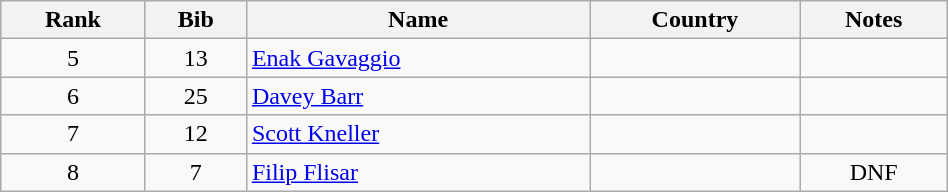<table class="wikitable" style="text-align:center;" width=50%>
<tr>
<th>Rank</th>
<th>Bib</th>
<th>Name</th>
<th>Country</th>
<th>Notes</th>
</tr>
<tr>
<td>5</td>
<td>13</td>
<td align=left><a href='#'>Enak Gavaggio</a></td>
<td align=left></td>
<td></td>
</tr>
<tr>
<td>6</td>
<td>25</td>
<td align=left><a href='#'>Davey Barr</a></td>
<td align=left></td>
<td></td>
</tr>
<tr>
<td>7</td>
<td>12</td>
<td align=left><a href='#'>Scott Kneller</a></td>
<td align=left></td>
<td></td>
</tr>
<tr>
<td>8</td>
<td>7</td>
<td align=left><a href='#'>Filip Flisar</a></td>
<td align=left></td>
<td>DNF</td>
</tr>
</table>
